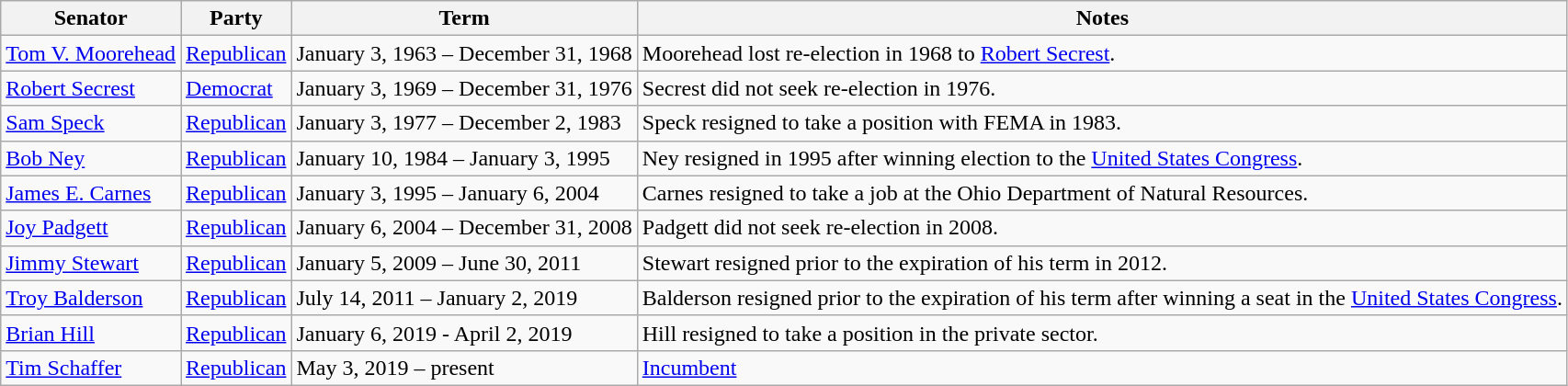<table class=wikitable>
<tr valign=bottom>
<th>Senator</th>
<th>Party</th>
<th>Term</th>
<th>Notes</th>
</tr>
<tr>
<td><a href='#'>Tom V. Moorehead</a></td>
<td><a href='#'>Republican</a></td>
<td>January 3, 1963 – December 31, 1968</td>
<td>Moorehead lost re-election in 1968 to <a href='#'>Robert Secrest</a>.</td>
</tr>
<tr>
<td><a href='#'>Robert Secrest</a></td>
<td><a href='#'>Democrat</a></td>
<td>January 3, 1969 – December 31, 1976</td>
<td>Secrest did not seek re-election in 1976.</td>
</tr>
<tr>
<td><a href='#'>Sam Speck</a></td>
<td><a href='#'>Republican</a></td>
<td>January 3, 1977 – December 2, 1983</td>
<td>Speck resigned to take a position with FEMA in 1983.</td>
</tr>
<tr>
<td><a href='#'>Bob Ney</a></td>
<td><a href='#'>Republican</a></td>
<td>January 10, 1984 – January 3, 1995</td>
<td>Ney resigned in 1995 after winning election to the <a href='#'>United States Congress</a>.</td>
</tr>
<tr>
<td><a href='#'>James E. Carnes</a></td>
<td><a href='#'>Republican</a></td>
<td>January 3, 1995 – January 6, 2004</td>
<td>Carnes resigned to take a job at the Ohio Department of Natural Resources.</td>
</tr>
<tr>
<td><a href='#'>Joy Padgett</a></td>
<td><a href='#'>Republican</a></td>
<td>January 6, 2004 – December 31, 2008</td>
<td>Padgett did not seek re-election in 2008.</td>
</tr>
<tr>
<td><a href='#'>Jimmy Stewart</a></td>
<td><a href='#'>Republican</a></td>
<td>January 5, 2009 – June 30, 2011</td>
<td>Stewart resigned prior to the expiration of his term in 2012.</td>
</tr>
<tr>
<td><a href='#'>Troy Balderson</a></td>
<td><a href='#'>Republican</a></td>
<td>July 14, 2011 – January 2, 2019</td>
<td>Balderson resigned prior to the expiration of his term after winning a seat in the <a href='#'>United States Congress</a>.</td>
</tr>
<tr>
<td><a href='#'>Brian Hill</a></td>
<td><a href='#'>Republican</a></td>
<td>January 6, 2019 - April 2, 2019</td>
<td>Hill resigned to take a position in the private sector.</td>
</tr>
<tr>
<td><a href='#'>Tim Schaffer</a></td>
<td><a href='#'>Republican</a></td>
<td>May 3, 2019 – present</td>
<td><a href='#'>Incumbent</a></td>
</tr>
</table>
